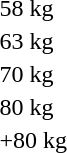<table>
<tr>
<td rowspan=2>58 kg</td>
<td rowspan=2></td>
<td rowspan=2></td>
<td></td>
</tr>
<tr>
<td></td>
</tr>
<tr>
<td rowspan=2>63 kg</td>
<td rowspan=2></td>
<td rowspan=2></td>
<td></td>
</tr>
<tr>
<td></td>
</tr>
<tr>
<td rowspan=2>70 kg</td>
<td rowspan=2></td>
<td rowspan=2></td>
<td></td>
</tr>
<tr>
<td></td>
</tr>
<tr>
<td rowspan=2>80 kg</td>
<td rowspan=2></td>
<td rowspan=2></td>
<td></td>
</tr>
<tr>
<td></td>
</tr>
<tr>
<td rowspan=2>+80 kg</td>
<td rowspan=2></td>
<td rowspan=2></td>
<td></td>
</tr>
<tr>
<td></td>
</tr>
</table>
